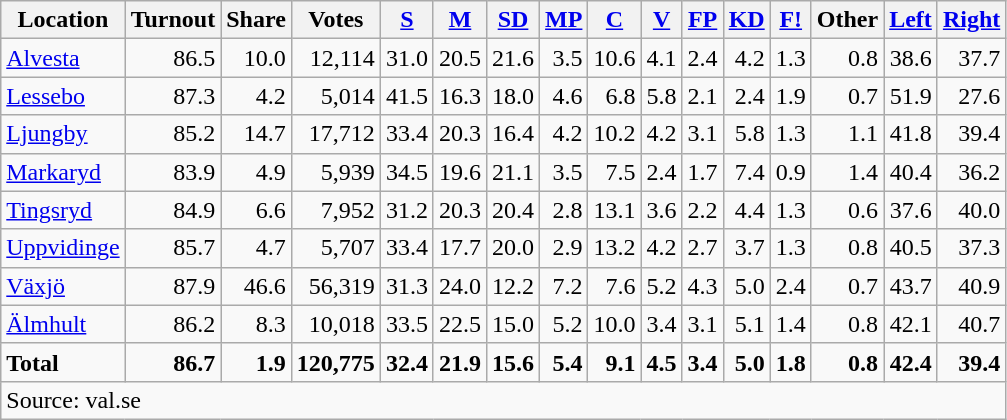<table class="wikitable sortable" style=text-align:right>
<tr>
<th>Location</th>
<th>Turnout</th>
<th>Share</th>
<th>Votes</th>
<th><a href='#'>S</a></th>
<th><a href='#'>M</a></th>
<th><a href='#'>SD</a></th>
<th><a href='#'>MP</a></th>
<th><a href='#'>C</a></th>
<th><a href='#'>V</a></th>
<th><a href='#'>FP</a></th>
<th><a href='#'>KD</a></th>
<th><a href='#'>F!</a></th>
<th>Other</th>
<th><a href='#'>Left</a></th>
<th><a href='#'>Right</a></th>
</tr>
<tr>
<td align=left><a href='#'>Alvesta</a></td>
<td>86.5</td>
<td>10.0</td>
<td>12,114</td>
<td>31.0</td>
<td>20.5</td>
<td>21.6</td>
<td>3.5</td>
<td>10.6</td>
<td>4.1</td>
<td>2.4</td>
<td>4.2</td>
<td>1.3</td>
<td>0.8</td>
<td>38.6</td>
<td>37.7</td>
</tr>
<tr>
<td align=left><a href='#'>Lessebo</a></td>
<td>87.3</td>
<td>4.2</td>
<td>5,014</td>
<td>41.5</td>
<td>16.3</td>
<td>18.0</td>
<td>4.6</td>
<td>6.8</td>
<td>5.8</td>
<td>2.1</td>
<td>2.4</td>
<td>1.9</td>
<td>0.7</td>
<td>51.9</td>
<td>27.6</td>
</tr>
<tr>
<td align=left><a href='#'>Ljungby</a></td>
<td>85.2</td>
<td>14.7</td>
<td>17,712</td>
<td>33.4</td>
<td>20.3</td>
<td>16.4</td>
<td>4.2</td>
<td>10.2</td>
<td>4.2</td>
<td>3.1</td>
<td>5.8</td>
<td>1.3</td>
<td>1.1</td>
<td>41.8</td>
<td>39.4</td>
</tr>
<tr>
<td align=left><a href='#'>Markaryd</a></td>
<td>83.9</td>
<td>4.9</td>
<td>5,939</td>
<td>34.5</td>
<td>19.6</td>
<td>21.1</td>
<td>3.5</td>
<td>7.5</td>
<td>2.4</td>
<td>1.7</td>
<td>7.4</td>
<td>0.9</td>
<td>1.4</td>
<td>40.4</td>
<td>36.2</td>
</tr>
<tr>
<td align=left><a href='#'>Tingsryd</a></td>
<td>84.9</td>
<td>6.6</td>
<td>7,952</td>
<td>31.2</td>
<td>20.3</td>
<td>20.4</td>
<td>2.8</td>
<td>13.1</td>
<td>3.6</td>
<td>2.2</td>
<td>4.4</td>
<td>1.3</td>
<td>0.6</td>
<td>37.6</td>
<td>40.0</td>
</tr>
<tr>
<td align=left><a href='#'>Uppvidinge</a></td>
<td>85.7</td>
<td>4.7</td>
<td>5,707</td>
<td>33.4</td>
<td>17.7</td>
<td>20.0</td>
<td>2.9</td>
<td>13.2</td>
<td>4.2</td>
<td>2.7</td>
<td>3.7</td>
<td>1.3</td>
<td>0.8</td>
<td>40.5</td>
<td>37.3</td>
</tr>
<tr>
<td align=left><a href='#'>Växjö</a></td>
<td>87.9</td>
<td>46.6</td>
<td>56,319</td>
<td>31.3</td>
<td>24.0</td>
<td>12.2</td>
<td>7.2</td>
<td>7.6</td>
<td>5.2</td>
<td>4.3</td>
<td>5.0</td>
<td>2.4</td>
<td>0.7</td>
<td>43.7</td>
<td>40.9</td>
</tr>
<tr>
<td align=left><a href='#'>Älmhult</a></td>
<td>86.2</td>
<td>8.3</td>
<td>10,018</td>
<td>33.5</td>
<td>22.5</td>
<td>15.0</td>
<td>5.2</td>
<td>10.0</td>
<td>3.4</td>
<td>3.1</td>
<td>5.1</td>
<td>1.4</td>
<td>0.8</td>
<td>42.1</td>
<td>40.7</td>
</tr>
<tr>
<td align=left><strong>Total</strong></td>
<td><strong>86.7</strong></td>
<td><strong>1.9</strong></td>
<td><strong>120,775</strong></td>
<td><strong>32.4</strong></td>
<td><strong>21.9</strong></td>
<td><strong>15.6</strong></td>
<td><strong>5.4</strong></td>
<td><strong>9.1</strong></td>
<td><strong>4.5</strong></td>
<td><strong>3.4</strong></td>
<td><strong>5.0</strong></td>
<td><strong>1.8</strong></td>
<td><strong>0.8</strong></td>
<td><strong>42.4</strong></td>
<td><strong>39.4</strong></td>
</tr>
<tr>
<td align=left colspan=16>Source: val.se </td>
</tr>
</table>
